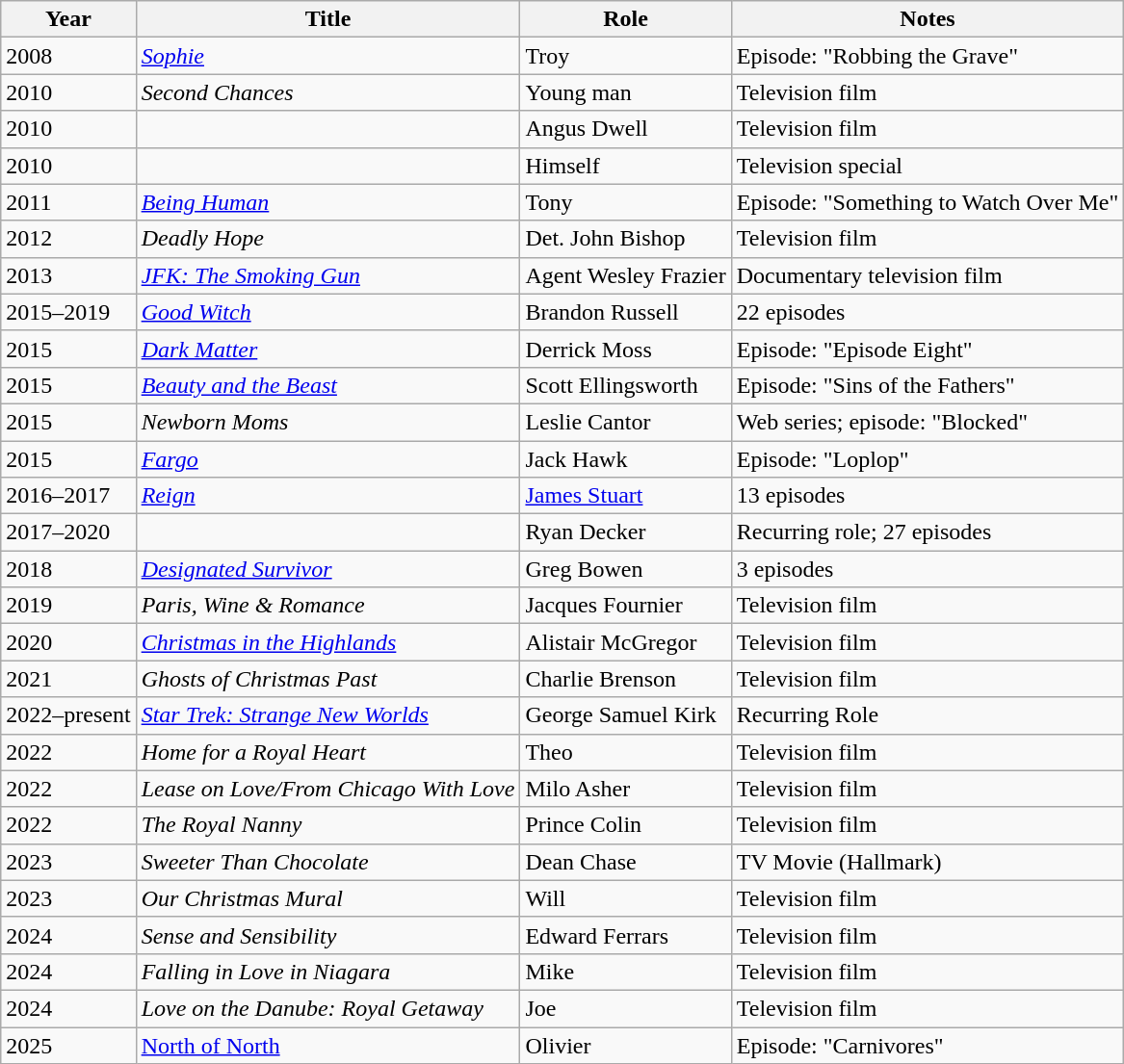<table class="wikitable sortable">
<tr>
<th>Year</th>
<th>Title</th>
<th>Role</th>
<th class="unsortable">Notes</th>
</tr>
<tr>
<td>2008</td>
<td><em><a href='#'>Sophie</a></em></td>
<td>Troy</td>
<td>Episode: "Robbing the Grave"</td>
</tr>
<tr>
<td>2010</td>
<td><em>Second Chances</em></td>
<td>Young man</td>
<td>Television film</td>
</tr>
<tr>
<td>2010</td>
<td><em></em></td>
<td>Angus Dwell</td>
<td>Television film</td>
</tr>
<tr>
<td>2010</td>
<td></td>
<td>Himself</td>
<td>Television special</td>
</tr>
<tr>
<td>2011</td>
<td><em><a href='#'>Being Human</a></em></td>
<td>Tony</td>
<td>Episode: "Something to Watch Over Me"</td>
</tr>
<tr>
<td>2012</td>
<td><em>Deadly Hope</em></td>
<td>Det. John Bishop</td>
<td>Television film</td>
</tr>
<tr>
<td>2013</td>
<td><em><a href='#'>JFK: The Smoking Gun</a></em></td>
<td>Agent Wesley Frazier</td>
<td>Documentary television film</td>
</tr>
<tr>
<td>2015–2019</td>
<td><em><a href='#'>Good Witch</a></em></td>
<td>Brandon Russell</td>
<td>22 episodes</td>
</tr>
<tr>
<td>2015</td>
<td><em><a href='#'>Dark Matter</a></em></td>
<td>Derrick Moss</td>
<td>Episode: "Episode Eight"</td>
</tr>
<tr>
<td>2015</td>
<td><em><a href='#'>Beauty and the Beast</a></em></td>
<td>Scott Ellingsworth</td>
<td>Episode: "Sins of the Fathers"</td>
</tr>
<tr>
<td>2015</td>
<td><em>Newborn Moms</em></td>
<td>Leslie Cantor</td>
<td>Web series; episode: "Blocked"</td>
</tr>
<tr>
<td>2015</td>
<td><em><a href='#'>Fargo</a></em></td>
<td>Jack Hawk</td>
<td>Episode: "Loplop"</td>
</tr>
<tr>
<td>2016–2017</td>
<td><em><a href='#'>Reign</a></em></td>
<td><a href='#'>James Stuart</a></td>
<td>13 episodes</td>
</tr>
<tr>
<td>2017–2020</td>
<td><em></em></td>
<td>Ryan Decker</td>
<td>Recurring role; 27 episodes</td>
</tr>
<tr>
<td>2018</td>
<td><em><a href='#'>Designated Survivor</a></em></td>
<td>Greg Bowen</td>
<td>3 episodes</td>
</tr>
<tr>
<td>2019</td>
<td><em>Paris, Wine & Romance</em></td>
<td>Jacques Fournier</td>
<td>Television film</td>
</tr>
<tr>
<td>2020</td>
<td><em><a href='#'>Christmas in the Highlands</a></em></td>
<td>Alistair McGregor</td>
<td>Television film</td>
</tr>
<tr>
<td>2021</td>
<td><em>Ghosts of Christmas Past</em></td>
<td>Charlie Brenson</td>
<td>Television film</td>
</tr>
<tr>
<td>2022–present</td>
<td><em><a href='#'>Star Trek: Strange New Worlds</a></em></td>
<td>George Samuel Kirk</td>
<td>Recurring Role</td>
</tr>
<tr>
<td>2022</td>
<td><em>Home for a Royal Heart</em></td>
<td>Theo</td>
<td>Television film</td>
</tr>
<tr>
<td>2022</td>
<td><em>Lease on Love/From Chicago With Love</em></td>
<td>Milo Asher</td>
<td>Television film</td>
</tr>
<tr>
<td>2022</td>
<td><em>The Royal Nanny</em></td>
<td>Prince Colin</td>
<td>Television film</td>
</tr>
<tr>
<td>2023</td>
<td><em>Sweeter Than Chocolate</em></td>
<td>Dean Chase</td>
<td>TV Movie (Hallmark)</td>
</tr>
<tr>
<td>2023</td>
<td><em>Our Christmas Mural</em></td>
<td>Will</td>
<td>Television film</td>
</tr>
<tr>
<td>2024</td>
<td><em>Sense and Sensibility</em></td>
<td>Edward Ferrars</td>
<td>Television film</td>
</tr>
<tr>
<td>2024</td>
<td><em>Falling in Love in Niagara</em></td>
<td>Mike</td>
<td>Television film</td>
</tr>
<tr>
<td>2024</td>
<td><em>Love on the Danube: Royal Getaway</em> </td>
<td>Joe</td>
<td>Television film</td>
</tr>
<tr>
<td>2025</td>
<td><a href='#'>North of North</a></td>
<td>Olivier</td>
<td>Episode: "Carnivores"</td>
</tr>
</table>
